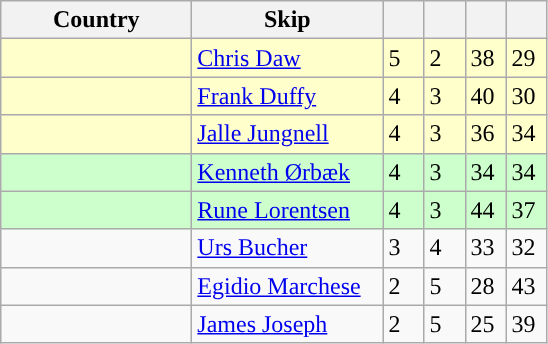<table class=wikitable>
<tr>
<th width=120>Country</th>
<th width=120>Skip</th>
<th width=20></th>
<th width=20></th>
<th width=20></th>
<th width=20></th>
</tr>
<tr bgcolor="#ffffcc">
<td align=left></td>
<td align=left><a href='#'>Chris Daw</a></td>
<td>5</td>
<td>2</td>
<td>38</td>
<td>29</td>
</tr>
<tr bgcolor="#ffffcc">
<td align=left></td>
<td align=left><a href='#'>Frank Duffy</a></td>
<td>4</td>
<td>3</td>
<td>40</td>
<td>30</td>
</tr>
<tr bgcolor="#ffffcc">
<td align=left></td>
<td align=left><a href='#'>Jalle Jungnell</a></td>
<td>4</td>
<td>3</td>
<td>36</td>
<td>34</td>
</tr>
<tr bgcolor="#ccffcc">
<td align=left></td>
<td align=left><a href='#'>Kenneth Ørbæk</a></td>
<td>4</td>
<td>3</td>
<td>34</td>
<td>34</td>
</tr>
<tr bgcolor="#ccffcc">
<td align=left></td>
<td align=left><a href='#'>Rune Lorentsen</a></td>
<td>4</td>
<td>3</td>
<td>44</td>
<td>37</td>
</tr>
<tr>
<td align=left></td>
<td align=left><a href='#'>Urs Bucher</a></td>
<td>3</td>
<td>4</td>
<td>33</td>
<td>32</td>
</tr>
<tr>
<td align=left></td>
<td align=left><a href='#'>Egidio Marchese</a></td>
<td>2</td>
<td>5</td>
<td>28</td>
<td>43</td>
</tr>
<tr>
<td align=left></td>
<td align=left><a href='#'>James Joseph</a></td>
<td>2</td>
<td>5</td>
<td>25</td>
<td>39</td>
</tr>
</table>
